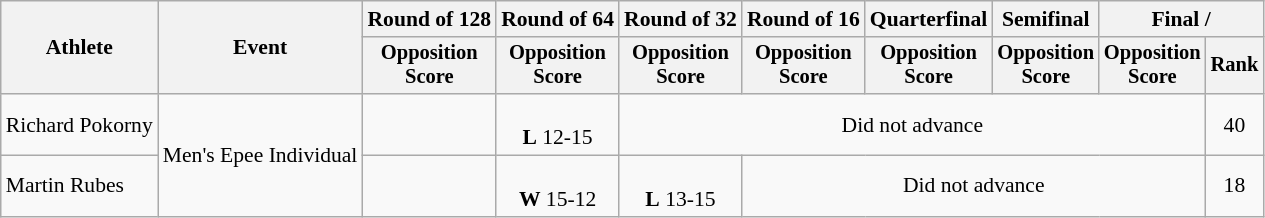<table class="wikitable" style="font-size:90%">
<tr>
<th rowspan=2>Athlete</th>
<th rowspan=2>Event</th>
<th>Round of 128</th>
<th>Round of 64</th>
<th>Round of 32</th>
<th>Round of 16</th>
<th>Quarterfinal</th>
<th>Semifinal</th>
<th colspan=2>Final / </th>
</tr>
<tr style="font-size:95%">
<th>Opposition<br>Score</th>
<th>Opposition<br>Score</th>
<th>Opposition<br>Score</th>
<th>Opposition<br>Score</th>
<th>Opposition<br>Score</th>
<th>Opposition<br>Score</th>
<th>Opposition<br>Score</th>
<th>Rank</th>
</tr>
<tr align=center>
<td align=left>Richard Pokorny</td>
<td align=left rowspan=2>Men's Epee Individual</td>
<td></td>
<td><br><strong>L</strong> 12-15</td>
<td colspan=5>Did not advance</td>
<td>40</td>
</tr>
<tr align=center>
<td align=left>Martin Rubes</td>
<td></td>
<td><br><strong>W</strong> 15-12</td>
<td><br><strong>L</strong> 13-15</td>
<td colspan=4>Did not advance</td>
<td>18</td>
</tr>
</table>
